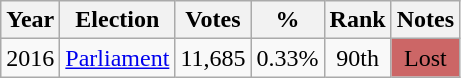<table class="wikitable" style="text-align:center;">
<tr>
<th>Year</th>
<th>Election</th>
<th>Votes</th>
<th>%</th>
<th>Rank</th>
<th>Notes</th>
</tr>
<tr>
<td>2016</td>
<td><a href='#'>Parliament</a></td>
<td>11,685</td>
<td>0.33%</td>
<td>90th</td>
<td style="background-color:#C66">Lost</td>
</tr>
</table>
